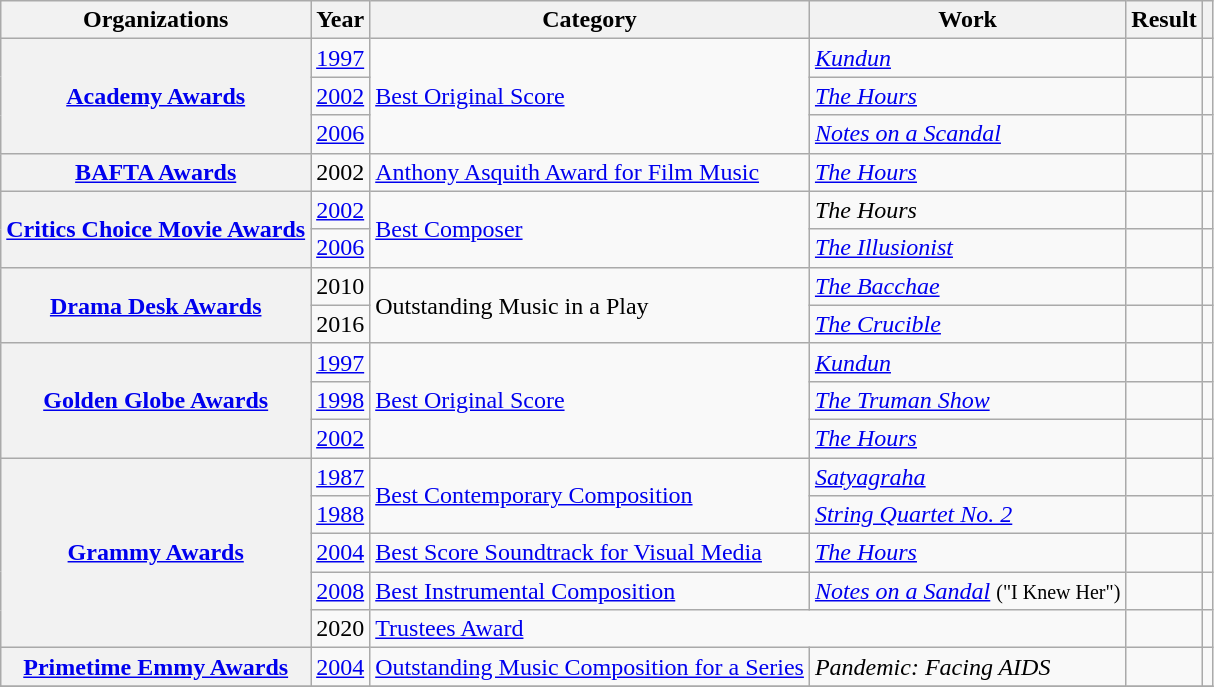<table class= "wikitable plainrowheaders sortable">
<tr>
<th>Organizations</th>
<th scope="col">Year</th>
<th scope="col">Category</th>
<th scope="col">Work</th>
<th scope="col">Result</th>
<th scope="col" class="unsortable"></th>
</tr>
<tr>
<th scope="row" rowspan="3"><a href='#'>Academy Awards</a></th>
<td style="text-align:center;"><a href='#'>1997</a></td>
<td rowspan=3><a href='#'>Best Original Score</a></td>
<td><em><a href='#'>Kundun</a></em></td>
<td></td>
<td></td>
</tr>
<tr>
<td style="text-align:center;"><a href='#'>2002</a></td>
<td><em><a href='#'>The Hours</a></em></td>
<td></td>
<td></td>
</tr>
<tr>
<td style="text-align:center;"><a href='#'>2006</a></td>
<td><em><a href='#'>Notes on a Scandal</a></em></td>
<td></td>
<td></td>
</tr>
<tr>
<th scope="row" rowspan="1"><a href='#'>BAFTA Awards</a></th>
<td style="text-align:center;">2002</td>
<td><a href='#'>Anthony Asquith Award for Film Music</a></td>
<td><em><a href='#'>The Hours</a></em></td>
<td></td>
<td></td>
</tr>
<tr>
<th scope="row" rowspan="2"><a href='#'>Critics Choice Movie Awards</a></th>
<td style="text-align:center;"><a href='#'>2002</a></td>
<td rowspan=2><a href='#'>Best Composer</a></td>
<td><em>The Hours</em></td>
<td></td>
<td></td>
</tr>
<tr>
<td style="text-align:center;"><a href='#'>2006</a></td>
<td><em><a href='#'>The Illusionist</a></em></td>
<td></td>
<td></td>
</tr>
<tr>
<th scope="row" rowspan="2"><a href='#'>Drama Desk Awards</a></th>
<td style="text-align:center;">2010</td>
<td rowspan=2>Outstanding Music in a Play</td>
<td><em><a href='#'>The Bacchae</a></em></td>
<td></td>
<td rowspan=1></td>
</tr>
<tr>
<td style="text-align:center;">2016</td>
<td><em><a href='#'>The Crucible</a></em></td>
<td></td>
<td></td>
</tr>
<tr>
<th scope="row" rowspan="3"><a href='#'>Golden Globe Awards</a></th>
<td style="text-align:center;"><a href='#'>1997</a></td>
<td rowspan=3><a href='#'>Best Original Score</a></td>
<td><em><a href='#'>Kundun</a></em></td>
<td></td>
<td></td>
</tr>
<tr>
<td style="text-align:center;"><a href='#'>1998</a></td>
<td><em><a href='#'>The Truman Show</a></em></td>
<td></td>
<td></td>
</tr>
<tr>
<td style="text-align:center;"><a href='#'>2002</a></td>
<td><em><a href='#'>The Hours</a></em></td>
<td></td>
<td></td>
</tr>
<tr>
<th scope="row" rowspan="5"><a href='#'>Grammy Awards</a></th>
<td style="text-align:center;"><a href='#'>1987</a></td>
<td rowspan=2><a href='#'>Best Contemporary Composition</a></td>
<td><em><a href='#'>Satyagraha</a></em></td>
<td></td>
<td></td>
</tr>
<tr>
<td style="text-align:center;"><a href='#'>1988</a></td>
<td><em><a href='#'>String Quartet No. 2</a></em></td>
<td></td>
<td></td>
</tr>
<tr>
<td style="text-align:center;"><a href='#'>2004</a></td>
<td><a href='#'>Best Score Soundtrack for Visual Media</a></td>
<td><em><a href='#'>The Hours</a></em></td>
<td></td>
<td></td>
</tr>
<tr>
<td style="text-align:center;"><a href='#'>2008</a></td>
<td><a href='#'>Best Instrumental Composition</a></td>
<td><em><a href='#'>Notes on a Sandal</a></em> <small> ("I Knew Her") </small></td>
<td></td>
<td></td>
</tr>
<tr>
<td style="text-align:center;">2020</td>
<td colspan=2><a href='#'>Trustees Award</a></td>
<td></td>
<td></td>
</tr>
<tr>
<th scope="row" rowspan="1"><a href='#'>Primetime Emmy Awards</a></th>
<td style="text-align:center;"><a href='#'>2004</a></td>
<td><a href='#'>Outstanding Music Composition for a Series</a></td>
<td><em>Pandemic: Facing AIDS</em></td>
<td></td>
<td></td>
</tr>
<tr>
</tr>
</table>
